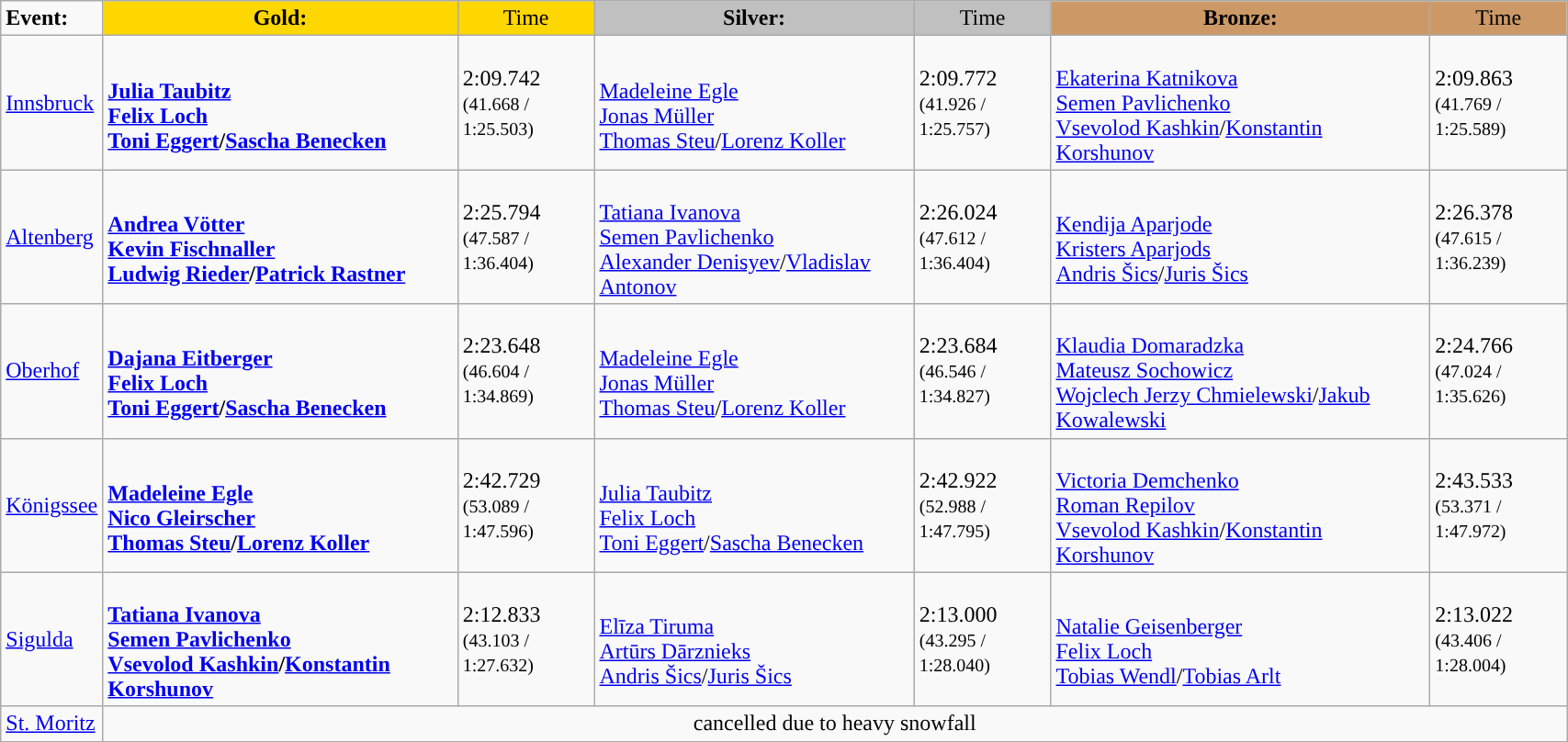<table class="wikitable" style="width:90%;">
<tr>
<td><strong>Event:</strong></td>
<td style="text-align:center; background:gold;"><strong>Gold:</strong></td>
<td style="text-align:center; background:gold;">Time</td>
<td style="text-align:center; background:silver;"><strong>Silver:</strong></td>
<td style="text-align:center; background:silver;">Time</td>
<td style="text-align:center; background:#c96;"><strong>Bronze:</strong></td>
<td style="text-align:center; background:#c96;">Time</td>
</tr>
<tr>
<td><a href='#'>Innsbruck</a></td>
<td><strong><br><a href='#'>Julia Taubitz</a><br><a href='#'>Felix Loch</a><br><a href='#'>Toni Eggert</a>/<a href='#'>Sascha Benecken</a></strong></td>
<td>2:09.742<br><small>(41.668 / 1:25.503)</small></td>
<td><br><a href='#'>Madeleine Egle</a><br><a href='#'>Jonas Müller</a><br><a href='#'>Thomas Steu</a>/<a href='#'>Lorenz Koller</a></td>
<td>2:09.772<br><small>(41.926 / 1:25.757)</small></td>
<td><br><a href='#'>Ekaterina Katnikova</a><br><a href='#'>Semen Pavlichenko</a><br><a href='#'>Vsevolod Kashkin</a>/<a href='#'>Konstantin Korshunov</a></td>
<td>2:09.863<br><small>(41.769 / 1:25.589)</small></td>
</tr>
<tr>
<td><a href='#'>Altenberg</a></td>
<td><strong><br><a href='#'>Andrea Vötter</a><br><a href='#'>Kevin Fischnaller</a><br><a href='#'>Ludwig Rieder</a>/<a href='#'>Patrick Rastner</a></strong></td>
<td>2:25.794<br><small>(47.587 / 1:36.404)</small></td>
<td><br><a href='#'>Tatiana Ivanova</a><br><a href='#'>Semen Pavlichenko</a><br><a href='#'>Alexander Denisyev</a>/<a href='#'>Vladislav Antonov</a></td>
<td>2:26.024<br><small>(47.612 / 1:36.404)</small></td>
<td><br><a href='#'>Kendija Aparjode</a><br><a href='#'>Kristers Aparjods</a><br><a href='#'>Andris Šics</a>/<a href='#'>Juris Šics</a></td>
<td>2:26.378<br><small>(47.615 / 1:36.239)</small></td>
</tr>
<tr>
<td><a href='#'>Oberhof</a></td>
<td><strong><br><a href='#'>Dajana Eitberger</a><br><a href='#'>Felix Loch</a><br><a href='#'>Toni Eggert</a>/<a href='#'>Sascha Benecken</a></strong></td>
<td>2:23.648<br><small>(46.604 / 1:34.869)</small></td>
<td><br><a href='#'>Madeleine Egle</a><br><a href='#'>Jonas Müller</a><br><a href='#'>Thomas Steu</a>/<a href='#'>Lorenz Koller</a></td>
<td>2:23.684<br><small>(46.546 / 1:34.827)</small></td>
<td><br><a href='#'>Klaudia Domaradzka</a><br><a href='#'>Mateusz Sochowicz</a><br><a href='#'>Wojclech Jerzy Chmielewski</a>/<a href='#'>Jakub Kowalewski</a></td>
<td>2:24.766<br><small>(47.024 / 1:35.626)</small></td>
</tr>
<tr>
<td><a href='#'>Königssee</a></td>
<td><strong><br><a href='#'>Madeleine Egle</a><br><a href='#'>Nico Gleirscher</a><br><a href='#'>Thomas Steu</a>/<a href='#'>Lorenz Koller</a></strong></td>
<td>2:42.729<br><small>(53.089 / 1:47.596)</small></td>
<td><br><a href='#'>Julia Taubitz</a><br><a href='#'>Felix Loch</a><br><a href='#'>Toni Eggert</a>/<a href='#'>Sascha Benecken</a></td>
<td>2:42.922<br><small>(52.988 / 1:47.795)</small></td>
<td><br><a href='#'>Victoria Demchenko</a><br><a href='#'>Roman Repilov</a><br><a href='#'>Vsevolod Kashkin</a>/<a href='#'>Konstantin Korshunov</a></td>
<td>2:43.533<br><small>(53.371 / 1:47.972)</small></td>
</tr>
<tr>
<td><a href='#'>Sigulda</a></td>
<td><strong><br><a href='#'>Tatiana Ivanova</a><br><a href='#'>Semen Pavlichenko</a><br><a href='#'>Vsevolod Kashkin</a>/<a href='#'>Konstantin Korshunov</a></strong></td>
<td>2:12.833<br><small>(43.103 / 1:27.632)</small></td>
<td><br><a href='#'>Elīza Tiruma</a><br><a href='#'>Artūrs Dārznieks</a><br><a href='#'>Andris Šics</a>/<a href='#'>Juris Šics</a></td>
<td>2:13.000<br><small>(43.295 / 1:28.040)</small></td>
<td><br><a href='#'>Natalie Geisenberger</a><br><a href='#'>Felix Loch</a><br><a href='#'>Tobias Wendl</a>/<a href='#'>Tobias Arlt</a></td>
<td>2:13.022<br><small>(43.406 / 1:28.004)</small></td>
</tr>
<tr>
<td><a href='#'>St. Moritz</a></td>
<td colspan="6" style="text-align:center;">cancelled due to heavy snowfall</td>
</tr>
</table>
